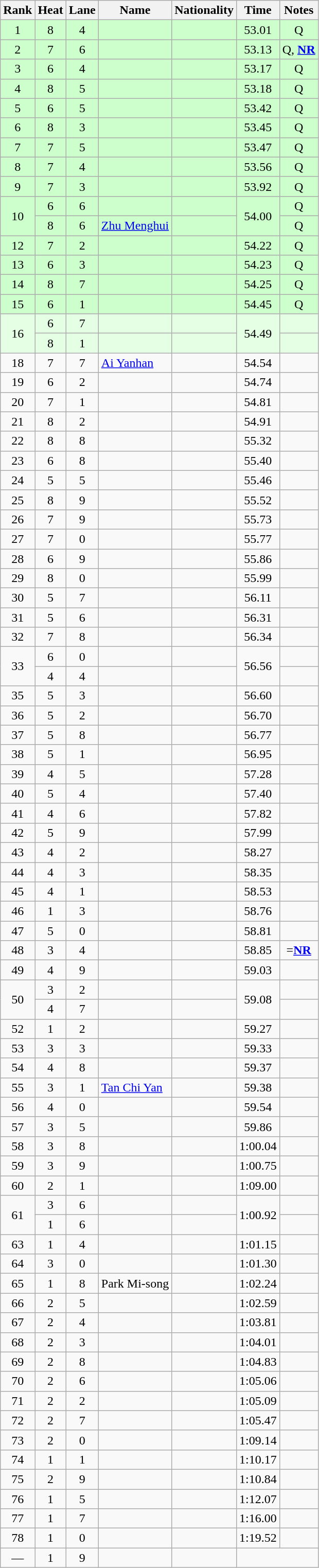<table class="wikitable sortable" style="text-align:center">
<tr>
<th>Rank</th>
<th>Heat</th>
<th>Lane</th>
<th>Name</th>
<th>Nationality</th>
<th>Time</th>
<th>Notes</th>
</tr>
<tr bgcolor=ccffcc>
<td>1</td>
<td>8</td>
<td>4</td>
<td align=left></td>
<td align=left></td>
<td>53.01</td>
<td>Q</td>
</tr>
<tr bgcolor=ccffcc>
<td>2</td>
<td>7</td>
<td>6</td>
<td align=left></td>
<td align=left></td>
<td>53.13</td>
<td>Q, <strong><a href='#'>NR</a></strong></td>
</tr>
<tr bgcolor=ccffcc>
<td>3</td>
<td>6</td>
<td>4</td>
<td align=left></td>
<td align=left></td>
<td>53.17</td>
<td>Q</td>
</tr>
<tr bgcolor=ccffcc>
<td>4</td>
<td>8</td>
<td>5</td>
<td align=left></td>
<td align=left></td>
<td>53.18</td>
<td>Q</td>
</tr>
<tr bgcolor=ccffcc>
<td>5</td>
<td>6</td>
<td>5</td>
<td align=left></td>
<td align=left></td>
<td>53.42</td>
<td>Q</td>
</tr>
<tr bgcolor=ccffcc>
<td>6</td>
<td>8</td>
<td>3</td>
<td align=left></td>
<td align=left></td>
<td>53.45</td>
<td>Q</td>
</tr>
<tr bgcolor=ccffcc>
<td>7</td>
<td>7</td>
<td>5</td>
<td align=left></td>
<td align=left></td>
<td>53.47</td>
<td>Q</td>
</tr>
<tr bgcolor=ccffcc>
<td>8</td>
<td>7</td>
<td>4</td>
<td align=left></td>
<td align=left></td>
<td>53.56</td>
<td>Q</td>
</tr>
<tr bgcolor=ccffcc>
<td>9</td>
<td>7</td>
<td>3</td>
<td align=left></td>
<td align=left></td>
<td>53.92</td>
<td>Q</td>
</tr>
<tr bgcolor=ccffcc>
<td rowspan=2>10</td>
<td>6</td>
<td>6</td>
<td align=left></td>
<td align=left></td>
<td rowspan=2>54.00</td>
<td>Q</td>
</tr>
<tr bgcolor=ccffcc>
<td>8</td>
<td>6</td>
<td align=left><a href='#'>Zhu Menghui</a></td>
<td align=left></td>
<td>Q</td>
</tr>
<tr bgcolor=ccffcc>
<td>12</td>
<td>7</td>
<td>2</td>
<td align=left></td>
<td align=left></td>
<td>54.22</td>
<td>Q</td>
</tr>
<tr bgcolor=ccffcc>
<td>13</td>
<td>6</td>
<td>3</td>
<td align=left></td>
<td align=left></td>
<td>54.23</td>
<td>Q</td>
</tr>
<tr bgcolor=ccffcc>
<td>14</td>
<td>8</td>
<td>7</td>
<td align=left></td>
<td align=left></td>
<td>54.25</td>
<td>Q</td>
</tr>
<tr bgcolor=ccffcc>
<td>15</td>
<td>6</td>
<td>1</td>
<td align=left></td>
<td align=left></td>
<td>54.45</td>
<td>Q</td>
</tr>
<tr bgcolor=e5ffe5>
<td rowspan=2>16</td>
<td>6</td>
<td>7</td>
<td align=left></td>
<td align=left></td>
<td rowspan=2>54.49</td>
<td></td>
</tr>
<tr bgcolor=e5ffe5>
<td>8</td>
<td>1</td>
<td align=left></td>
<td align=left></td>
<td></td>
</tr>
<tr>
<td>18</td>
<td>7</td>
<td>7</td>
<td align=left><a href='#'>Ai Yanhan</a></td>
<td align=left></td>
<td>54.54</td>
<td></td>
</tr>
<tr>
<td>19</td>
<td>6</td>
<td>2</td>
<td align=left></td>
<td align=left></td>
<td>54.74</td>
<td></td>
</tr>
<tr>
<td>20</td>
<td>7</td>
<td>1</td>
<td align=left></td>
<td align=left></td>
<td>54.81</td>
<td></td>
</tr>
<tr>
<td>21</td>
<td>8</td>
<td>2</td>
<td align=left></td>
<td align=left></td>
<td>54.91</td>
<td></td>
</tr>
<tr>
<td>22</td>
<td>8</td>
<td>8</td>
<td align=left></td>
<td align=left></td>
<td>55.32</td>
<td></td>
</tr>
<tr>
<td>23</td>
<td>6</td>
<td>8</td>
<td align=left></td>
<td align=left></td>
<td>55.40</td>
<td></td>
</tr>
<tr>
<td>24</td>
<td>5</td>
<td>5</td>
<td align=left></td>
<td align=left></td>
<td>55.46</td>
<td></td>
</tr>
<tr>
<td>25</td>
<td>8</td>
<td>9</td>
<td align=left></td>
<td align=left></td>
<td>55.52</td>
<td></td>
</tr>
<tr>
<td>26</td>
<td>7</td>
<td>9</td>
<td align=left></td>
<td align=left></td>
<td>55.73</td>
<td></td>
</tr>
<tr>
<td>27</td>
<td>7</td>
<td>0</td>
<td align=left></td>
<td align=left></td>
<td>55.77</td>
<td></td>
</tr>
<tr>
<td>28</td>
<td>6</td>
<td>9</td>
<td align=left></td>
<td align=left></td>
<td>55.86</td>
<td></td>
</tr>
<tr>
<td>29</td>
<td>8</td>
<td>0</td>
<td align=left></td>
<td align=left></td>
<td>55.99</td>
<td></td>
</tr>
<tr>
<td>30</td>
<td>5</td>
<td>7</td>
<td align=left></td>
<td align=left></td>
<td>56.11</td>
<td></td>
</tr>
<tr>
<td>31</td>
<td>5</td>
<td>6</td>
<td align=left></td>
<td align=left></td>
<td>56.31</td>
<td></td>
</tr>
<tr>
<td>32</td>
<td>7</td>
<td>8</td>
<td align=left></td>
<td align=left></td>
<td>56.34</td>
<td></td>
</tr>
<tr>
<td rowspan=2>33</td>
<td>6</td>
<td>0</td>
<td align=left></td>
<td align=left></td>
<td rowspan=2>56.56</td>
<td></td>
</tr>
<tr>
<td>4</td>
<td>4</td>
<td align=left></td>
<td align=left></td>
<td></td>
</tr>
<tr>
<td>35</td>
<td>5</td>
<td>3</td>
<td align=left></td>
<td align=left></td>
<td>56.60</td>
<td></td>
</tr>
<tr>
<td>36</td>
<td>5</td>
<td>2</td>
<td align=left></td>
<td align=left></td>
<td>56.70</td>
<td></td>
</tr>
<tr>
<td>37</td>
<td>5</td>
<td>8</td>
<td align=left></td>
<td align=left></td>
<td>56.77</td>
<td></td>
</tr>
<tr>
<td>38</td>
<td>5</td>
<td>1</td>
<td align=left></td>
<td align=left></td>
<td>56.95</td>
<td></td>
</tr>
<tr>
<td>39</td>
<td>4</td>
<td>5</td>
<td align=left></td>
<td align=left></td>
<td>57.28</td>
<td></td>
</tr>
<tr>
<td>40</td>
<td>5</td>
<td>4</td>
<td align=left></td>
<td align=left></td>
<td>57.40</td>
<td></td>
</tr>
<tr>
<td>41</td>
<td>4</td>
<td>6</td>
<td align=left></td>
<td align=left></td>
<td>57.82</td>
<td></td>
</tr>
<tr>
<td>42</td>
<td>5</td>
<td>9</td>
<td align=left></td>
<td align=left></td>
<td>57.99</td>
<td></td>
</tr>
<tr>
<td>43</td>
<td>4</td>
<td>2</td>
<td align=left></td>
<td align=left></td>
<td>58.27</td>
<td></td>
</tr>
<tr>
<td>44</td>
<td>4</td>
<td>3</td>
<td align=left></td>
<td align=left></td>
<td>58.35</td>
<td></td>
</tr>
<tr>
<td>45</td>
<td>4</td>
<td>1</td>
<td align=left></td>
<td align=left></td>
<td>58.53</td>
<td></td>
</tr>
<tr>
<td>46</td>
<td>1</td>
<td>3</td>
<td align=left></td>
<td align=left></td>
<td>58.76</td>
<td></td>
</tr>
<tr>
<td>47</td>
<td>5</td>
<td>0</td>
<td align=left></td>
<td align=left></td>
<td>58.81</td>
<td></td>
</tr>
<tr>
<td>48</td>
<td>3</td>
<td>4</td>
<td align=left></td>
<td align=left></td>
<td>58.85</td>
<td>=<strong><a href='#'>NR</a></strong></td>
</tr>
<tr>
<td>49</td>
<td>4</td>
<td>9</td>
<td align=left></td>
<td align=left></td>
<td>59.03</td>
<td></td>
</tr>
<tr>
<td rowspan=2>50</td>
<td>3</td>
<td>2</td>
<td align=left></td>
<td align=left></td>
<td rowspan=2>59.08</td>
<td></td>
</tr>
<tr>
<td>4</td>
<td>7</td>
<td align=left></td>
<td align=left></td>
<td></td>
</tr>
<tr>
<td>52</td>
<td>1</td>
<td>2</td>
<td align=left></td>
<td align=left></td>
<td>59.27</td>
<td></td>
</tr>
<tr>
<td>53</td>
<td>3</td>
<td>3</td>
<td align=left></td>
<td align=left></td>
<td>59.33</td>
<td></td>
</tr>
<tr>
<td>54</td>
<td>4</td>
<td>8</td>
<td align=left></td>
<td align=left></td>
<td>59.37</td>
<td></td>
</tr>
<tr>
<td>55</td>
<td>3</td>
<td>1</td>
<td align=left><a href='#'>Tan Chi Yan</a></td>
<td align=left></td>
<td>59.38</td>
<td></td>
</tr>
<tr>
<td>56</td>
<td>4</td>
<td>0</td>
<td align=left></td>
<td align=left></td>
<td>59.54</td>
<td></td>
</tr>
<tr>
<td>57</td>
<td>3</td>
<td>5</td>
<td align=left></td>
<td align=left></td>
<td>59.86</td>
<td></td>
</tr>
<tr>
<td>58</td>
<td>3</td>
<td>8</td>
<td align=left></td>
<td align=left></td>
<td>1:00.04</td>
<td></td>
</tr>
<tr>
<td>59</td>
<td>3</td>
<td>9</td>
<td align=left></td>
<td align=left></td>
<td>1:00.75</td>
<td></td>
</tr>
<tr>
<td>60</td>
<td>2</td>
<td>1</td>
<td align=left></td>
<td align=left></td>
<td>1:09.00</td>
<td></td>
</tr>
<tr>
<td rowspan=2>61</td>
<td>3</td>
<td>6</td>
<td align=left></td>
<td align=left></td>
<td rowspan=2>1:00.92</td>
<td></td>
</tr>
<tr>
<td>1</td>
<td>6</td>
<td align=left></td>
<td align=left></td>
<td></td>
</tr>
<tr>
<td>63</td>
<td>1</td>
<td>4</td>
<td align=left></td>
<td align=left></td>
<td>1:01.15</td>
<td></td>
</tr>
<tr>
<td>64</td>
<td>3</td>
<td>0</td>
<td align=left></td>
<td align=left></td>
<td>1:01.30</td>
<td></td>
</tr>
<tr>
<td>65</td>
<td>1</td>
<td>8</td>
<td align=left>Park Mi-song</td>
<td align=left></td>
<td>1:02.24</td>
<td></td>
</tr>
<tr>
<td>66</td>
<td>2</td>
<td>5</td>
<td align=left></td>
<td align=left></td>
<td>1:02.59</td>
<td></td>
</tr>
<tr>
<td>67</td>
<td>2</td>
<td>4</td>
<td align=left></td>
<td align=left></td>
<td>1:03.81</td>
<td></td>
</tr>
<tr>
<td>68</td>
<td>2</td>
<td>3</td>
<td align=left></td>
<td align=left></td>
<td>1:04.01</td>
<td></td>
</tr>
<tr>
<td>69</td>
<td>2</td>
<td>8</td>
<td align=left></td>
<td align=left></td>
<td>1:04.83</td>
<td></td>
</tr>
<tr>
<td>70</td>
<td>2</td>
<td>6</td>
<td align=left></td>
<td align=left></td>
<td>1:05.06</td>
<td></td>
</tr>
<tr>
<td>71</td>
<td>2</td>
<td>2</td>
<td align=left></td>
<td align=left></td>
<td>1:05.09</td>
<td></td>
</tr>
<tr>
<td>72</td>
<td>2</td>
<td>7</td>
<td align=left></td>
<td align=left></td>
<td>1:05.47</td>
<td></td>
</tr>
<tr>
<td>73</td>
<td>2</td>
<td>0</td>
<td align=left></td>
<td align=left></td>
<td>1:09.14</td>
<td></td>
</tr>
<tr>
<td>74</td>
<td>1</td>
<td>1</td>
<td align=left></td>
<td align=left></td>
<td>1:10.17</td>
<td></td>
</tr>
<tr>
<td>75</td>
<td>2</td>
<td>9</td>
<td align=left></td>
<td align=left></td>
<td>1:10.84</td>
<td></td>
</tr>
<tr>
<td>76</td>
<td>1</td>
<td>5</td>
<td align=left></td>
<td align=left></td>
<td>1:12.07</td>
<td></td>
</tr>
<tr>
<td>77</td>
<td>1</td>
<td>7</td>
<td align=left></td>
<td align=left></td>
<td>1:16.00</td>
<td></td>
</tr>
<tr>
<td>78</td>
<td>1</td>
<td>0</td>
<td align=left></td>
<td align=left></td>
<td>1:19.52</td>
<td></td>
</tr>
<tr>
<td>—</td>
<td>1</td>
<td>9</td>
<td align=left></td>
<td align=left></td>
<td colspan=2></td>
</tr>
</table>
